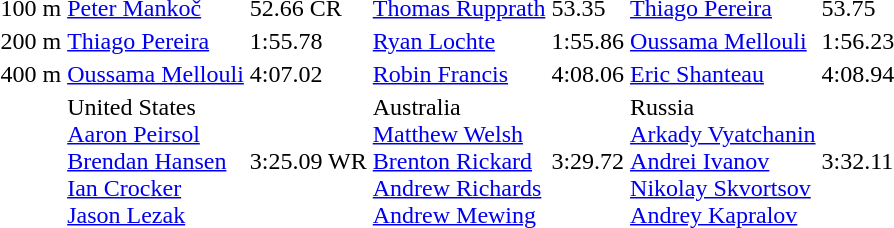<table>
<tr>
<td>100 m</td>
<td> <a href='#'>Peter Mankoč</a></td>
<td>52.66 CR</td>
<td> <a href='#'>Thomas Rupprath</a></td>
<td>53.35</td>
<td> <a href='#'>Thiago Pereira</a></td>
<td>53.75</td>
</tr>
<tr>
<td>200 m</td>
<td> <a href='#'>Thiago Pereira</a></td>
<td>1:55.78</td>
<td> <a href='#'>Ryan Lochte</a></td>
<td>1:55.86</td>
<td> <a href='#'>Oussama Mellouli</a></td>
<td>1:56.23</td>
</tr>
<tr>
<td>400 m</td>
<td> <a href='#'>Oussama Mellouli</a></td>
<td>4:07.02</td>
<td> <a href='#'>Robin Francis</a></td>
<td>4:08.06</td>
<td> <a href='#'>Eric Shanteau</a></td>
<td>4:08.94</td>
</tr>
<tr>
<td></td>
<td> United States<br><a href='#'>Aaron Peirsol</a><br><a href='#'>Brendan Hansen</a><br><a href='#'>Ian Crocker</a><br><a href='#'>Jason Lezak</a></td>
<td>3:25.09 WR</td>
<td> Australia<br><a href='#'>Matthew Welsh</a><br><a href='#'>Brenton Rickard</a><br><a href='#'>Andrew Richards</a><br><a href='#'>Andrew Mewing</a></td>
<td>3:29.72</td>
<td> Russia<br><a href='#'>Arkady Vyatchanin</a><br><a href='#'>Andrei Ivanov</a><br><a href='#'>Nikolay Skvortsov</a><br><a href='#'>Andrey Kapralov</a></td>
<td>3:32.11</td>
</tr>
</table>
